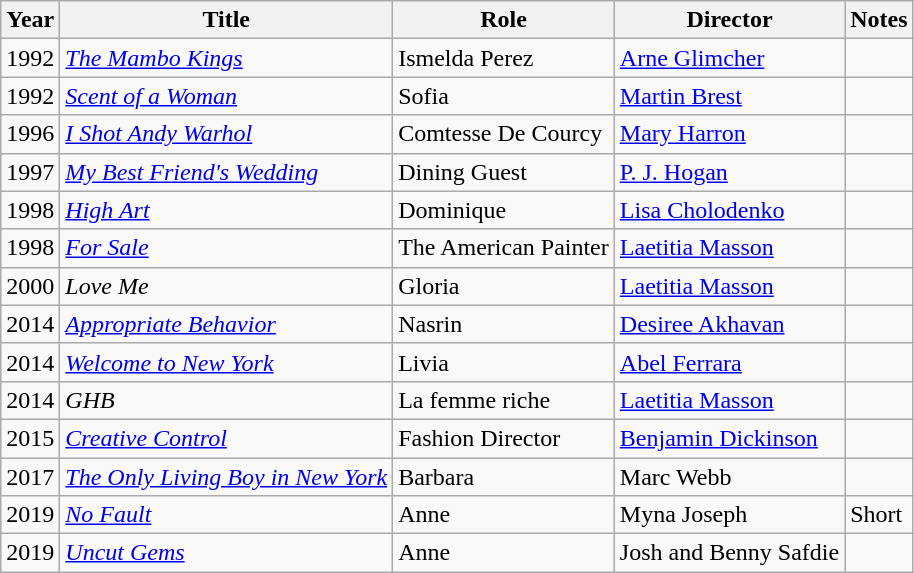<table class="wikitable sortable">
<tr>
<th>Year</th>
<th>Title</th>
<th>Role</th>
<th>Director</th>
<th>Notes</th>
</tr>
<tr>
<td>1992</td>
<td><em><a href='#'>The Mambo Kings</a></em></td>
<td>Ismelda Perez</td>
<td><a href='#'>Arne Glimcher</a></td>
<td></td>
</tr>
<tr>
<td>1992</td>
<td><em><a href='#'>Scent of a Woman</a></em></td>
<td>Sofia</td>
<td><a href='#'>Martin Brest</a></td>
<td></td>
</tr>
<tr>
<td>1996</td>
<td><em><a href='#'>I Shot Andy Warhol</a></em></td>
<td>Comtesse De Courcy</td>
<td><a href='#'>Mary Harron</a></td>
<td></td>
</tr>
<tr>
<td>1997</td>
<td><em><a href='#'>My Best Friend's Wedding</a></em></td>
<td>Dining Guest</td>
<td><a href='#'>P. J. Hogan</a></td>
<td></td>
</tr>
<tr>
<td>1998</td>
<td><em><a href='#'>High Art</a></em></td>
<td>Dominique</td>
<td><a href='#'>Lisa Cholodenko</a></td>
<td></td>
</tr>
<tr>
<td>1998</td>
<td><em><a href='#'>For Sale</a></em></td>
<td>The American Painter</td>
<td><a href='#'>Laetitia Masson</a></td>
<td></td>
</tr>
<tr>
<td>2000</td>
<td><em>Love Me</em></td>
<td>Gloria</td>
<td><a href='#'>Laetitia Masson</a></td>
<td></td>
</tr>
<tr>
<td>2014</td>
<td><em><a href='#'>Appropriate Behavior</a></em></td>
<td>Nasrin</td>
<td><a href='#'>Desiree Akhavan</a></td>
<td></td>
</tr>
<tr>
<td>2014</td>
<td><em><a href='#'>Welcome to New York</a></em></td>
<td>Livia</td>
<td><a href='#'>Abel Ferrara</a></td>
<td></td>
</tr>
<tr>
<td>2014</td>
<td><em>GHB</em></td>
<td>La femme riche</td>
<td><a href='#'>Laetitia Masson</a></td>
<td></td>
</tr>
<tr>
<td>2015</td>
<td><em><a href='#'>Creative Control</a></em></td>
<td>Fashion Director</td>
<td><a href='#'>Benjamin Dickinson</a></td>
<td></td>
</tr>
<tr>
<td>2017</td>
<td><em><a href='#'>The Only Living Boy in New York</a></em></td>
<td>Barbara</td>
<td>Marc Webb</td>
<td></td>
</tr>
<tr>
<td>2019</td>
<td><em><a href='#'>No Fault</a></em></td>
<td>Anne</td>
<td>Myna Joseph</td>
<td>Short</td>
</tr>
<tr>
<td>2019</td>
<td><em><a href='#'>Uncut Gems</a></em></td>
<td>Anne</td>
<td>Josh and Benny Safdie</td>
<td></td>
</tr>
</table>
